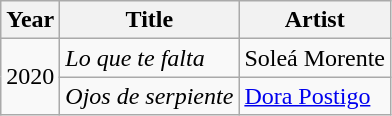<table class="wikitable sortable">
<tr>
<th>Year</th>
<th>Title</th>
<th>Artist</th>
</tr>
<tr>
<td rowspan=2>2020</td>
<td><em>Lo que te falta</em></td>
<td>Soleá Morente</td>
</tr>
<tr>
<td><em>Ojos de serpiente</em></td>
<td><a href='#'>Dora Postigo</a></td>
</tr>
</table>
